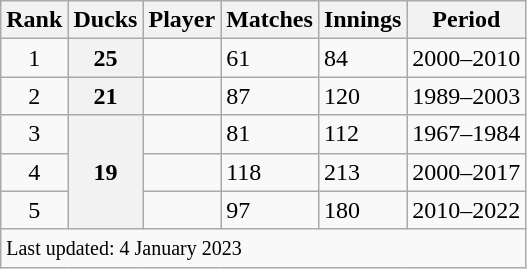<table class="wikitable plainrowheaders sortable">
<tr>
<th scope="col">Rank</th>
<th scope="col">Ducks</th>
<th scope="col">Player</th>
<th scope="col">Matches</th>
<th scope="col">Innings</th>
<th scope="col">Period</th>
</tr>
<tr>
<td align=center>1</td>
<th scope="row" style="text-align:center;">25</th>
<td></td>
<td>61</td>
<td>84</td>
<td>2000–2010</td>
</tr>
<tr>
<td align=center>2</td>
<th scope="row" style="text-align:center;">21</th>
<td></td>
<td>87</td>
<td>120</td>
<td>1989–2003</td>
</tr>
<tr>
<td align=center>3</td>
<th rowspan="3" scope="row" style="text-align:center;">19</th>
<td></td>
<td>81</td>
<td>112</td>
<td>1967–1984</td>
</tr>
<tr>
<td align=center>4</td>
<td></td>
<td>118</td>
<td>213</td>
<td>2000–2017</td>
</tr>
<tr>
<td align=center>5</td>
<td></td>
<td>97</td>
<td>180</td>
<td>2010–2022</td>
</tr>
<tr class=sortbottom>
<td colspan=6><small>Last updated: 4 January 2023</small></td>
</tr>
</table>
